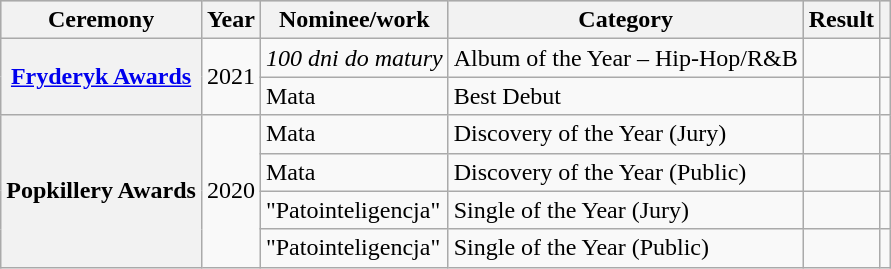<table class="wikitable plainrowheaders sortable">
<tr style="background:#ccc; text-align:center;">
<th scope="col">Ceremony</th>
<th scope="col">Year</th>
<th scope="col">Nominee/work</th>
<th scope="col">Category</th>
<th scope="col">Result</th>
<th scope="col" class="unsortable"></th>
</tr>
<tr>
<th scope="row" rowspan="2"><a href='#'>Fryderyk Awards</a></th>
<td style="text-align:center;" rowspan="2">2021</td>
<td><em>100 dni do matury</em></td>
<td>Album of the Year – Hip-Hop/R&B</td>
<td></td>
<td style="text-align:center;"></td>
</tr>
<tr>
<td>Mata</td>
<td>Best Debut</td>
<td></td>
<td style="text-align:center;"></td>
</tr>
<tr>
<th scope="row" rowspan="4">Popkillery Awards</th>
<td style="text-align:center;" rowspan="4">2020</td>
<td>Mata</td>
<td>Discovery of the Year (Jury)</td>
<td></td>
<td style="text-align:center;"></td>
</tr>
<tr>
<td>Mata</td>
<td>Discovery of the Year (Public)</td>
<td></td>
<td style="text-align:center;"></td>
</tr>
<tr>
<td>"Patointeligencja"</td>
<td>Single of the Year (Jury)</td>
<td></td>
<td style="text-align:center;"></td>
</tr>
<tr>
<td>"Patointeligencja"</td>
<td>Single of the Year (Public)</td>
<td></td>
<td style="text-align:center;"></td>
</tr>
</table>
